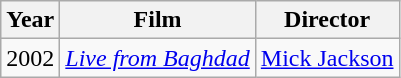<table class="wikitable">
<tr>
<th>Year</th>
<th>Film</th>
<th>Director</th>
</tr>
<tr>
<td>2002</td>
<td><em><a href='#'>Live from Baghdad</a></em></td>
<td><a href='#'>Mick Jackson</a></td>
</tr>
</table>
